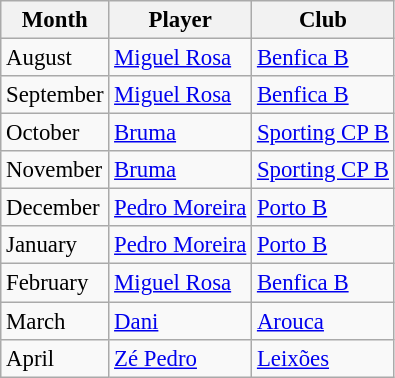<table class="wikitable" style="font-size:95%">
<tr>
<th>Month</th>
<th>Player</th>
<th>Club</th>
</tr>
<tr>
<td>August </td>
<td> <a href='#'>Miguel Rosa</a></td>
<td><a href='#'>Benfica B</a></td>
</tr>
<tr>
<td>September</td>
<td> <a href='#'>Miguel Rosa</a></td>
<td><a href='#'>Benfica B</a></td>
</tr>
<tr>
<td>October</td>
<td> <a href='#'>Bruma</a></td>
<td><a href='#'>Sporting CP B</a></td>
</tr>
<tr>
<td>November</td>
<td> <a href='#'>Bruma</a></td>
<td><a href='#'>Sporting CP B</a></td>
</tr>
<tr>
<td>December</td>
<td> <a href='#'>Pedro Moreira</a></td>
<td><a href='#'>Porto B</a></td>
</tr>
<tr>
<td>January</td>
<td> <a href='#'>Pedro Moreira</a></td>
<td><a href='#'>Porto B</a></td>
</tr>
<tr>
<td>February</td>
<td> <a href='#'>Miguel Rosa</a></td>
<td><a href='#'>Benfica B</a></td>
</tr>
<tr>
<td>March</td>
<td> <a href='#'>Dani</a></td>
<td><a href='#'>Arouca</a></td>
</tr>
<tr>
<td>April</td>
<td> <a href='#'>Zé Pedro</a></td>
<td><a href='#'>Leixões</a></td>
</tr>
</table>
